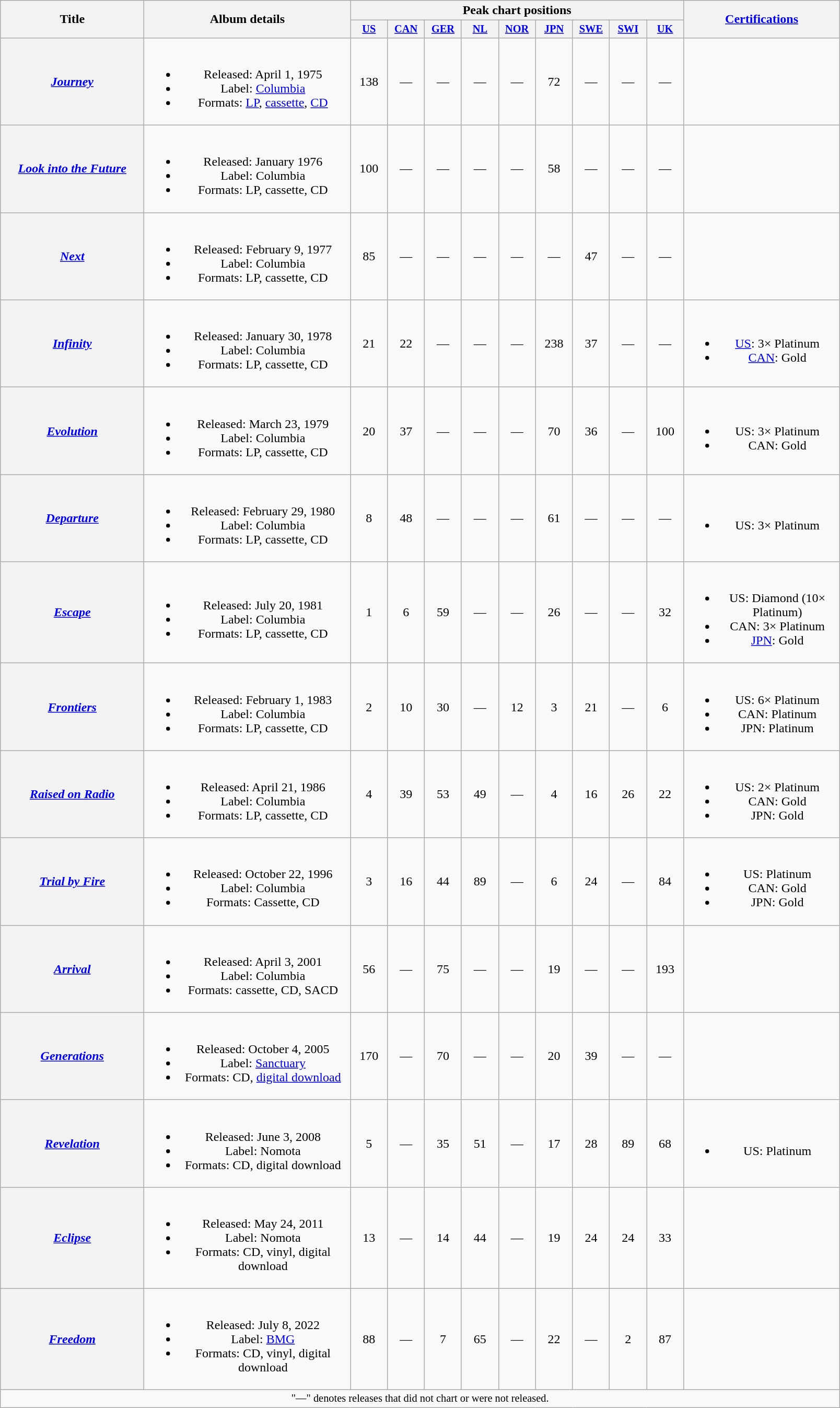<table class="wikitable plainrowheaders" style="text-align:center;">
<tr>
<th scope="col" rowspan="2" style="width:11em;">Title</th>
<th scope="col" rowspan="2" style="width:16em;">Album details</th>
<th scope="col" colspan="9">Peak chart positions</th>
<th scope="col" rowspan="2" style="width:12em;"><a href='#'>Certifications</a></th>
</tr>
<tr>
<th scope="col" style="width:3em;font-size:85%;"><a href='#'>US</a><br></th>
<th scope="col" style="width:3em;font-size:85%;"><a href='#'>CAN</a><br></th>
<th scope="col" style="width:3em;font-size:85%;"><a href='#'>GER</a><br></th>
<th scope="col" style="width:3em;font-size:85%;"><a href='#'>NL</a><br></th>
<th scope="col" style="width:3em;font-size:85%;"><a href='#'>NOR</a><br></th>
<th scope="col" style="width:3em;font-size:85%;"><a href='#'>JPN</a><br></th>
<th scope="col" style="width:3em;font-size:85%;"><a href='#'>SWE</a><br></th>
<th scope="col" style="width:3em;font-size:85%;"><a href='#'>SWI</a><br></th>
<th scope="col" style="width:3em;font-size:85%;"><a href='#'>UK</a><br></th>
</tr>
<tr>
<th scope="row"><em><a href='#'>Journey</a></em></th>
<td><br><ul><li>Released: April 1, 1975</li><li>Label: <a href='#'>Columbia</a></li><li>Formats: <a href='#'>LP</a>, <a href='#'>cassette</a>, <a href='#'>CD</a></li></ul></td>
<td>138</td>
<td>—</td>
<td>—</td>
<td>—</td>
<td>—</td>
<td>72</td>
<td>—</td>
<td>—</td>
<td>—</td>
<td></td>
</tr>
<tr>
<th scope="row"><em><a href='#'>Look into the Future</a></em></th>
<td><br><ul><li>Released: January 1976</li><li>Label: Columbia</li><li>Formats: LP, cassette, CD</li></ul></td>
<td>100</td>
<td>—</td>
<td>—</td>
<td>—</td>
<td>—</td>
<td>58</td>
<td>—</td>
<td>—</td>
<td>—</td>
<td></td>
</tr>
<tr>
<th scope="row"><em><a href='#'>Next</a></em></th>
<td><br><ul><li>Released: February 9, 1977</li><li>Label: Columbia</li><li>Formats: LP, cassette, CD</li></ul></td>
<td>85</td>
<td>—</td>
<td>—</td>
<td>—</td>
<td>—</td>
<td>—</td>
<td>47</td>
<td>—</td>
<td>—</td>
<td></td>
</tr>
<tr>
<th scope="row"><em><a href='#'>Infinity</a></em></th>
<td><br><ul><li>Released: January 30, 1978</li><li>Label: Columbia</li><li>Formats: LP, cassette, CD</li></ul></td>
<td>21</td>
<td>22</td>
<td>—</td>
<td>—</td>
<td>—</td>
<td>238</td>
<td>37</td>
<td>—</td>
<td>—</td>
<td><br><ul><li><a href='#'>US</a>: 3× Platinum</li><li><a href='#'>CAN</a>: Gold</li></ul></td>
</tr>
<tr>
<th scope="row"><em><a href='#'>Evolution</a></em></th>
<td><br><ul><li>Released: March 23, 1979</li><li>Label: Columbia</li><li>Formats: LP, cassette, CD</li></ul></td>
<td>20</td>
<td>37</td>
<td>—</td>
<td>—</td>
<td>—</td>
<td>70</td>
<td>36</td>
<td>—</td>
<td>100</td>
<td><br><ul><li>US: 3× Platinum</li><li>CAN: Gold</li></ul></td>
</tr>
<tr>
<th scope="row"><em><a href='#'>Departure</a></em></th>
<td><br><ul><li>Released: February 29, 1980</li><li>Label: Columbia</li><li>Formats: LP, cassette, CD</li></ul></td>
<td>8</td>
<td>48</td>
<td>—</td>
<td>—</td>
<td>—</td>
<td>61</td>
<td>—</td>
<td>—</td>
<td>—</td>
<td><br><ul><li>US: 3× Platinum</li></ul></td>
</tr>
<tr>
<th scope="row"><em><a href='#'>Escape</a></em></th>
<td><br><ul><li>Released: July 20, 1981</li><li>Label: Columbia</li><li>Formats: LP, cassette, CD</li></ul></td>
<td>1</td>
<td>6</td>
<td>59</td>
<td>—</td>
<td>—</td>
<td>26</td>
<td>—</td>
<td>—</td>
<td>32</td>
<td><br><ul><li>US: Diamond (10× Platinum)</li><li>CAN: 3× Platinum</li><li><a href='#'>JPN</a>: Gold</li></ul></td>
</tr>
<tr>
<th scope="row"><em><a href='#'>Frontiers</a></em></th>
<td><br><ul><li>Released: February 1, 1983</li><li>Label: Columbia</li><li>Formats: LP, cassette, CD</li></ul></td>
<td>2</td>
<td>10</td>
<td>30</td>
<td>—</td>
<td>12</td>
<td>3</td>
<td>21</td>
<td>—</td>
<td>6</td>
<td><br><ul><li>US: 6× Platinum</li><li>CAN: Platinum</li><li>JPN: Platinum</li></ul></td>
</tr>
<tr>
<th scope="row"><em><a href='#'>Raised on Radio</a></em></th>
<td><br><ul><li>Released: April 21, 1986</li><li>Label: Columbia</li><li>Formats: LP, cassette, CD</li></ul></td>
<td>4</td>
<td>39</td>
<td>53</td>
<td>49</td>
<td>—</td>
<td>4</td>
<td>16</td>
<td>26</td>
<td>22</td>
<td><br><ul><li>US: 2× Platinum</li><li>CAN: Gold</li><li>JPN: Gold</li></ul></td>
</tr>
<tr>
<th scope="row"><em><a href='#'>Trial by Fire</a></em></th>
<td><br><ul><li>Released: October 22, 1996</li><li>Label: Columbia</li><li>Formats: Cassette, CD</li></ul></td>
<td>3</td>
<td>16</td>
<td>44</td>
<td>89</td>
<td>—</td>
<td>6</td>
<td>24</td>
<td>—</td>
<td>84</td>
<td><br><ul><li>US: Platinum</li><li>CAN: Gold</li><li>JPN: Gold</li></ul></td>
</tr>
<tr>
<th scope="row"><em><a href='#'>Arrival</a></em></th>
<td><br><ul><li>Released: April 3, 2001</li><li>Label: Columbia</li><li>Formats: cassette, CD, SACD</li></ul></td>
<td>56</td>
<td>—</td>
<td>75</td>
<td>—</td>
<td>—</td>
<td>19</td>
<td>—</td>
<td>—</td>
<td>193</td>
<td></td>
</tr>
<tr>
<th scope="row"><em><a href='#'>Generations</a></em></th>
<td><br><ul><li>Released: October 4, 2005</li><li>Label: <a href='#'>Sanctuary</a></li><li>Formats: CD, <a href='#'>digital download</a></li></ul></td>
<td>170</td>
<td>—</td>
<td>70</td>
<td>—</td>
<td>—</td>
<td>20</td>
<td>39</td>
<td>—</td>
<td>—</td>
<td></td>
</tr>
<tr>
<th scope="row"><em><a href='#'>Revelation</a></em></th>
<td><br><ul><li>Released: June 3, 2008</li><li>Label: Nomota</li><li>Formats: CD, digital download</li></ul></td>
<td>5</td>
<td>—</td>
<td>35</td>
<td>51</td>
<td>—</td>
<td>17</td>
<td>28</td>
<td>89</td>
<td>68</td>
<td><br><ul><li>US: Platinum</li></ul></td>
</tr>
<tr>
<th scope="row"><em><a href='#'>Eclipse</a></em></th>
<td><br><ul><li>Released: May 24, 2011</li><li>Label: Nomota</li><li>Formats: CD, vinyl, digital download</li></ul></td>
<td>13</td>
<td>—</td>
<td>14</td>
<td>44</td>
<td>—</td>
<td>19</td>
<td>24</td>
<td>24</td>
<td>33</td>
<td></td>
</tr>
<tr>
<th scope="row"><em><a href='#'>Freedom</a></em></th>
<td><br><ul><li>Released: July 8, 2022</li><li>Label: <a href='#'>BMG</a></li><li>Formats: CD, vinyl, digital download</li></ul></td>
<td>88</td>
<td>—</td>
<td>7</td>
<td>65</td>
<td>—</td>
<td>22</td>
<td>—</td>
<td>2</td>
<td>87</td>
<td></td>
</tr>
<tr>
<td colspan="13" style="font-size:85%; text-align:center;">"—" denotes releases that did not chart or were not released.</td>
</tr>
</table>
